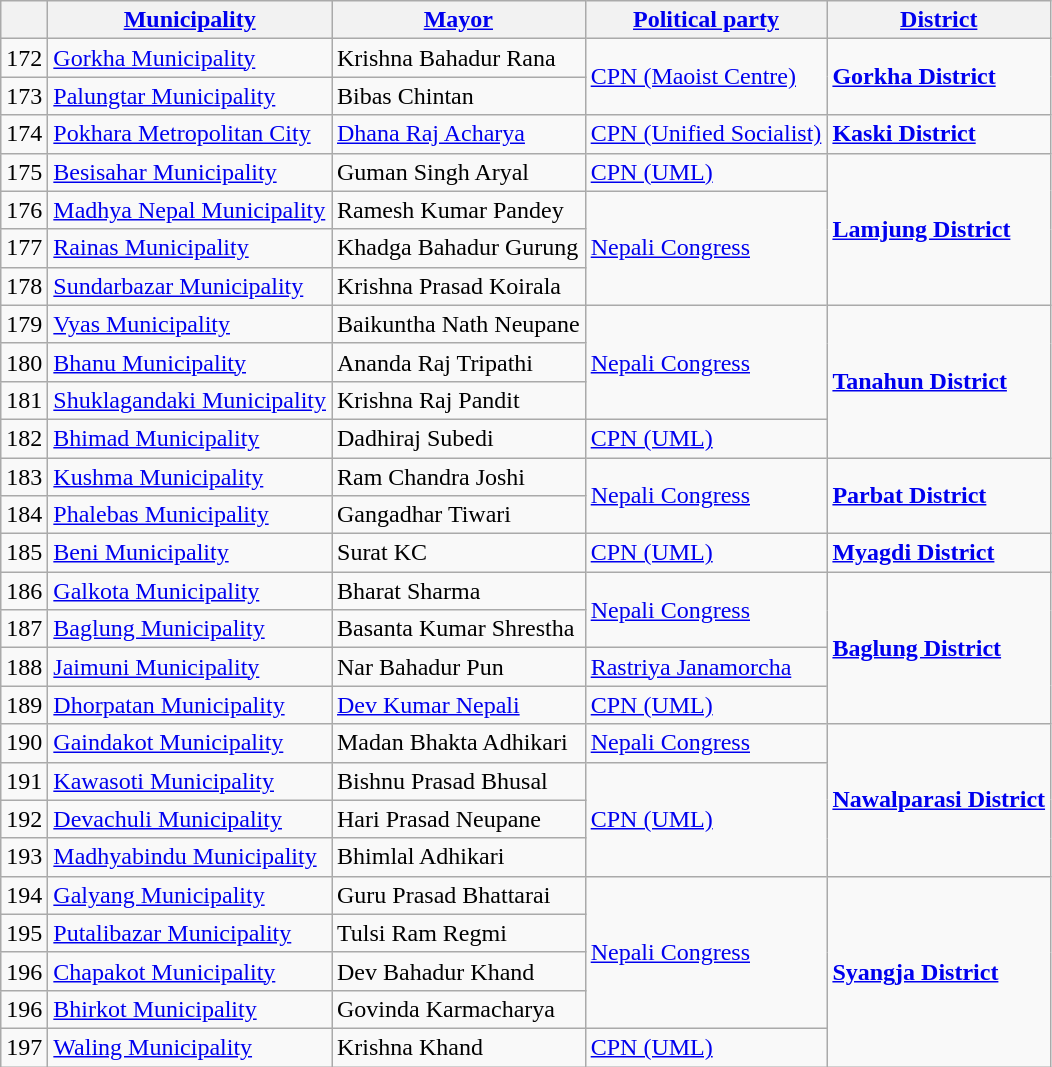<table class="wikitable sortable">
<tr>
<th></th>
<th><a href='#'>Municipality</a></th>
<th><a href='#'>Mayor</a></th>
<th><a href='#'>Political party</a></th>
<th><a href='#'>District</a></th>
</tr>
<tr>
<td>172</td>
<td><a href='#'>Gorkha Municipality</a></td>
<td>Krishna Bahadur Rana</td>
<td rowspan="2"><a href='#'>CPN (Maoist Centre)</a></td>
<td rowspan="2"><strong><a href='#'>Gorkha District</a></strong></td>
</tr>
<tr>
<td>173</td>
<td><a href='#'>Palungtar Municipality</a></td>
<td>Bibas Chintan</td>
</tr>
<tr>
<td>174</td>
<td><a href='#'>Pokhara Metropolitan City</a></td>
<td><a href='#'>Dhana Raj Acharya</a></td>
<td><a href='#'>CPN (Unified Socialist)</a></td>
<td><strong><a href='#'>Kaski District</a></strong></td>
</tr>
<tr>
<td>175</td>
<td><a href='#'>Besisahar Municipality</a></td>
<td>Guman Singh Aryal</td>
<td><a href='#'>CPN (UML)</a></td>
<td rowspan="4"><strong><a href='#'>Lamjung District</a></strong></td>
</tr>
<tr>
<td>176</td>
<td><a href='#'>Madhya Nepal Municipality</a></td>
<td>Ramesh Kumar Pandey</td>
<td rowspan="3"><a href='#'>Nepali Congress</a></td>
</tr>
<tr>
<td>177</td>
<td><a href='#'>Rainas Municipality</a></td>
<td>Khadga Bahadur Gurung</td>
</tr>
<tr>
<td>178</td>
<td><a href='#'>Sundarbazar Municipality</a></td>
<td>Krishna Prasad Koirala</td>
</tr>
<tr>
<td>179</td>
<td><a href='#'>Vyas Municipality</a></td>
<td>Baikuntha Nath Neupane</td>
<td rowspan="3"><a href='#'>Nepali Congress</a></td>
<td rowspan="4"><strong><a href='#'>Tanahun District</a></strong></td>
</tr>
<tr>
<td>180</td>
<td><a href='#'>Bhanu Municipality</a></td>
<td>Ananda Raj Tripathi</td>
</tr>
<tr>
<td>181</td>
<td><a href='#'>Shuklagandaki Municipality</a></td>
<td>Krishna Raj Pandit</td>
</tr>
<tr>
<td>182</td>
<td><a href='#'>Bhimad Municipality</a></td>
<td>Dadhiraj Subedi</td>
<td><a href='#'>CPN (UML)</a></td>
</tr>
<tr>
<td>183</td>
<td><a href='#'>Kushma Municipality</a></td>
<td>Ram Chandra Joshi</td>
<td rowspan="2"><a href='#'>Nepali Congress</a></td>
<td rowspan="2"><strong><a href='#'>Parbat District</a></strong></td>
</tr>
<tr>
<td>184</td>
<td><a href='#'>Phalebas Municipality</a></td>
<td>Gangadhar Tiwari</td>
</tr>
<tr>
<td>185</td>
<td><a href='#'>Beni Municipality</a></td>
<td>Surat KC</td>
<td><a href='#'>CPN (UML)</a></td>
<td><strong><a href='#'>Myagdi District</a></strong></td>
</tr>
<tr>
<td>186</td>
<td><a href='#'>Galkota Municipality</a></td>
<td>Bharat Sharma</td>
<td rowspan="2"><a href='#'>Nepali Congress</a></td>
<td rowspan="4"><strong><a href='#'>Baglung District</a></strong></td>
</tr>
<tr>
<td>187</td>
<td><a href='#'>Baglung Municipality</a></td>
<td>Basanta Kumar Shrestha</td>
</tr>
<tr>
<td>188</td>
<td><a href='#'>Jaimuni Municipality</a></td>
<td>Nar Bahadur Pun</td>
<td><a href='#'>Rastriya Janamorcha</a></td>
</tr>
<tr>
<td>189</td>
<td><a href='#'>Dhorpatan Municipality</a></td>
<td><a href='#'>Dev Kumar Nepali</a></td>
<td><a href='#'>CPN (UML)</a></td>
</tr>
<tr>
<td>190</td>
<td><a href='#'>Gaindakot Municipality</a></td>
<td>Madan Bhakta Adhikari</td>
<td><a href='#'>Nepali Congress</a></td>
<td rowspan="4"><strong><a href='#'>Nawalparasi District</a></strong></td>
</tr>
<tr>
<td>191</td>
<td><a href='#'>Kawasoti Municipality</a></td>
<td>Bishnu Prasad Bhusal</td>
<td rowspan="3"><a href='#'>CPN (UML)</a></td>
</tr>
<tr>
<td>192</td>
<td><a href='#'>Devachuli Municipality</a></td>
<td>Hari Prasad Neupane</td>
</tr>
<tr>
<td>193</td>
<td><a href='#'>Madhyabindu Municipality</a></td>
<td>Bhimlal Adhikari</td>
</tr>
<tr>
<td>194</td>
<td><a href='#'>Galyang Municipality</a></td>
<td>Guru Prasad Bhattarai</td>
<td rowspan="4"><a href='#'>Nepali Congress</a></td>
<td rowspan="5"><strong><a href='#'>Syangja District</a></strong></td>
</tr>
<tr>
<td>195</td>
<td><a href='#'>Putalibazar Municipality</a></td>
<td>Tulsi Ram Regmi</td>
</tr>
<tr>
<td>196</td>
<td><a href='#'>Chapakot Municipality</a></td>
<td>Dev Bahadur Khand</td>
</tr>
<tr>
<td>196</td>
<td><a href='#'>Bhirkot Municipality</a></td>
<td>Govinda Karmacharya</td>
</tr>
<tr>
<td>197</td>
<td><a href='#'>Waling Municipality</a></td>
<td>Krishna Khand</td>
<td><a href='#'>CPN (UML)</a></td>
</tr>
</table>
